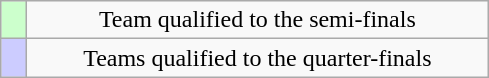<table class="wikitable" style="text-align: center;">
<tr>
<td width=10px bgcolor=#ccffcc></td>
<td width=300px>Team qualified to the semi-finals</td>
</tr>
<tr>
<td width=10px bgcolor=#ccccff></td>
<td width=300px>Teams qualified to the quarter-finals</td>
</tr>
</table>
